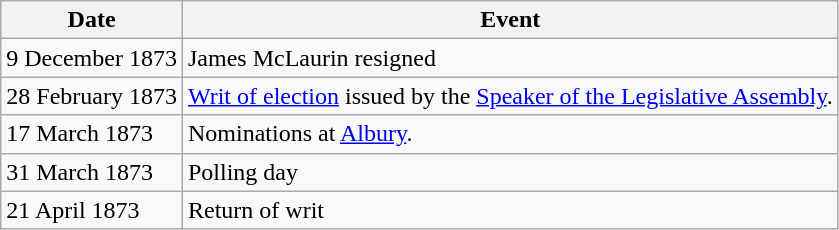<table class="wikitable">
<tr>
<th>Date</th>
<th>Event</th>
</tr>
<tr>
<td>9 December 1873</td>
<td>James McLaurin resigned</td>
</tr>
<tr>
<td>28 February 1873</td>
<td><a href='#'>Writ of election</a> issued by the <a href='#'>Speaker of the Legislative Assembly</a>.</td>
</tr>
<tr>
<td>17 March 1873</td>
<td>Nominations at <a href='#'>Albury</a>.</td>
</tr>
<tr>
<td>31 March 1873</td>
<td>Polling day</td>
</tr>
<tr>
<td>21 April 1873</td>
<td>Return of writ</td>
</tr>
</table>
